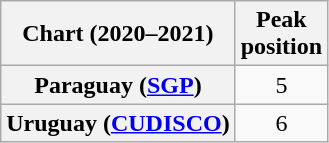<table class="wikitable plainrowheaders" style="text-align:center">
<tr>
<th scope="col">Chart (2020–2021)</th>
<th scope="col">Peak<br>position</th>
</tr>
<tr>
<th scope="row">Paraguay (<a href='#'>SGP</a>)</th>
<td>5</td>
</tr>
<tr>
<th scope="row">Uruguay (<a href='#'>CUDISCO</a>)</th>
<td>6</td>
</tr>
</table>
